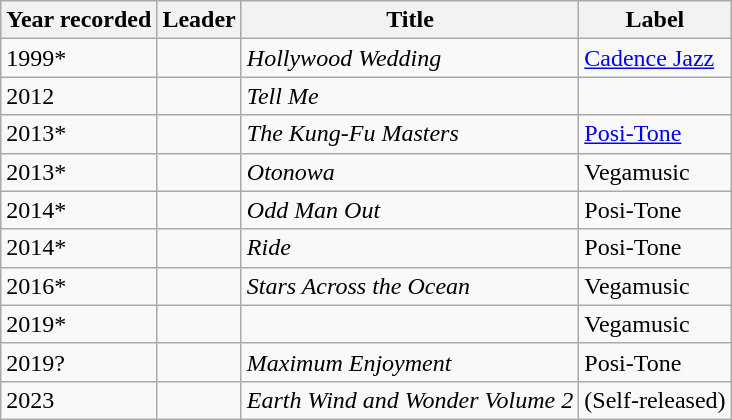<table class="wikitable sortable">
<tr>
<th>Year recorded</th>
<th>Leader</th>
<th>Title</th>
<th>Label</th>
</tr>
<tr>
<td>1999*</td>
<td></td>
<td><em>Hollywood Wedding</em></td>
<td><a href='#'>Cadence Jazz</a></td>
</tr>
<tr>
<td>2012</td>
<td></td>
<td><em>Tell Me</em></td>
<td></td>
</tr>
<tr>
<td>2013*</td>
<td></td>
<td><em>The Kung-Fu Masters</em></td>
<td><a href='#'>Posi-Tone</a></td>
</tr>
<tr>
<td>2013*</td>
<td></td>
<td><em>Otonowa</em></td>
<td>Vegamusic</td>
</tr>
<tr>
<td>2014*</td>
<td></td>
<td><em>Odd Man Out</em></td>
<td>Posi-Tone</td>
</tr>
<tr>
<td>2014*</td>
<td></td>
<td><em>Ride</em></td>
<td>Posi-Tone</td>
</tr>
<tr>
<td>2016*</td>
<td></td>
<td><em>Stars Across the Ocean</em></td>
<td>Vegamusic</td>
</tr>
<tr>
<td>2019*</td>
<td></td>
<td><em></em></td>
<td>Vegamusic</td>
</tr>
<tr>
<td>2019?</td>
<td></td>
<td><em>Maximum Enjoyment</em></td>
<td>Posi-Tone</td>
</tr>
<tr>
<td>2023</td>
<td></td>
<td><em>Earth Wind and Wonder Volume 2</em></td>
<td>(Self-released)</td>
</tr>
</table>
